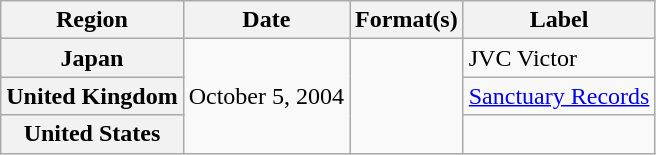<table class="wikitable plainrowheaders">
<tr>
<th scope="col">Region</th>
<th scope="col">Date</th>
<th scope="col">Format(s)</th>
<th scope="col">Label</th>
</tr>
<tr>
<th scope="row">Japan</th>
<td rowspan="3">October 5, 2004</td>
<td rowspan="3"></td>
<td>JVC Victor</td>
</tr>
<tr>
<th scope="row">United Kingdom</th>
<td><a href='#'>Sanctuary Records</a></td>
</tr>
<tr>
<th scope="row">United States</th>
<td></td>
</tr>
</table>
